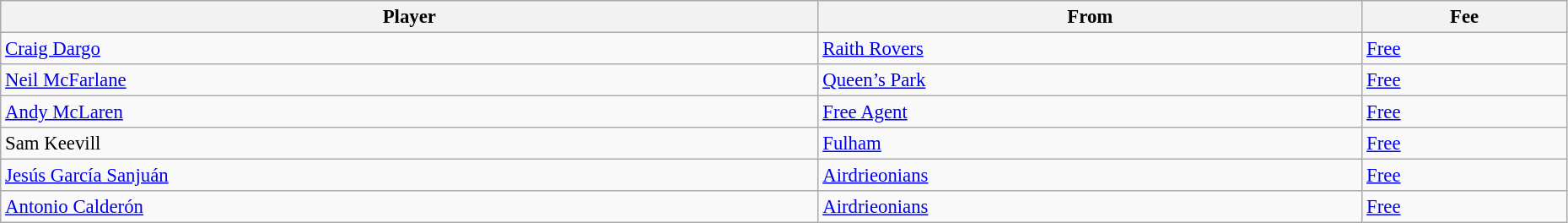<table class="wikitable" style="text-align:center; font-size:95%;width:98%; text-align:left">
<tr>
<th>Player</th>
<th>From</th>
<th>Fee</th>
</tr>
<tr>
<td> <a href='#'>Craig Dargo</a></td>
<td> <a href='#'>Raith Rovers</a></td>
<td><a href='#'>Free</a></td>
</tr>
<tr>
<td> <a href='#'>Neil McFarlane</a></td>
<td> <a href='#'>Queen’s Park</a></td>
<td><a href='#'>Free</a></td>
</tr>
<tr>
<td> <a href='#'>Andy McLaren</a></td>
<td><a href='#'>Free Agent</a></td>
<td><a href='#'>Free</a></td>
</tr>
<tr>
<td> Sam Keevill</td>
<td> <a href='#'>Fulham</a></td>
<td><a href='#'>Free</a></td>
</tr>
<tr>
<td> <a href='#'>Jesús García Sanjuán</a></td>
<td> <a href='#'>Airdrieonians</a></td>
<td><a href='#'>Free</a></td>
</tr>
<tr>
<td> <a href='#'>Antonio Calderón</a></td>
<td> <a href='#'>Airdrieonians</a></td>
<td><a href='#'>Free</a></td>
</tr>
</table>
